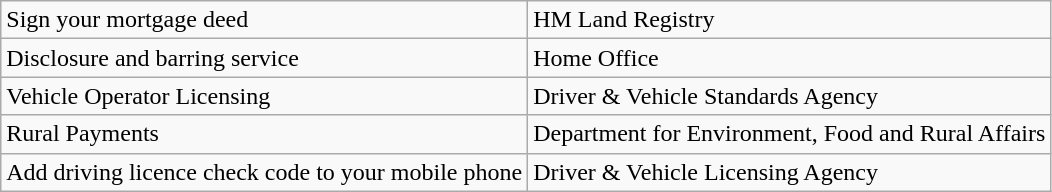<table class="wikitable sortable">
<tr>
<td>Sign your mortgage deed</td>
<td>HM Land Registry</td>
</tr>
<tr>
<td>Disclosure and barring service</td>
<td>Home Office</td>
</tr>
<tr>
<td>Vehicle Operator Licensing</td>
<td>Driver & Vehicle Standards Agency</td>
</tr>
<tr>
<td>Rural Payments</td>
<td>Department for Environment, Food and Rural Affairs</td>
</tr>
<tr>
<td>Add driving licence check code to your mobile phone</td>
<td>Driver & Vehicle Licensing Agency</td>
</tr>
</table>
